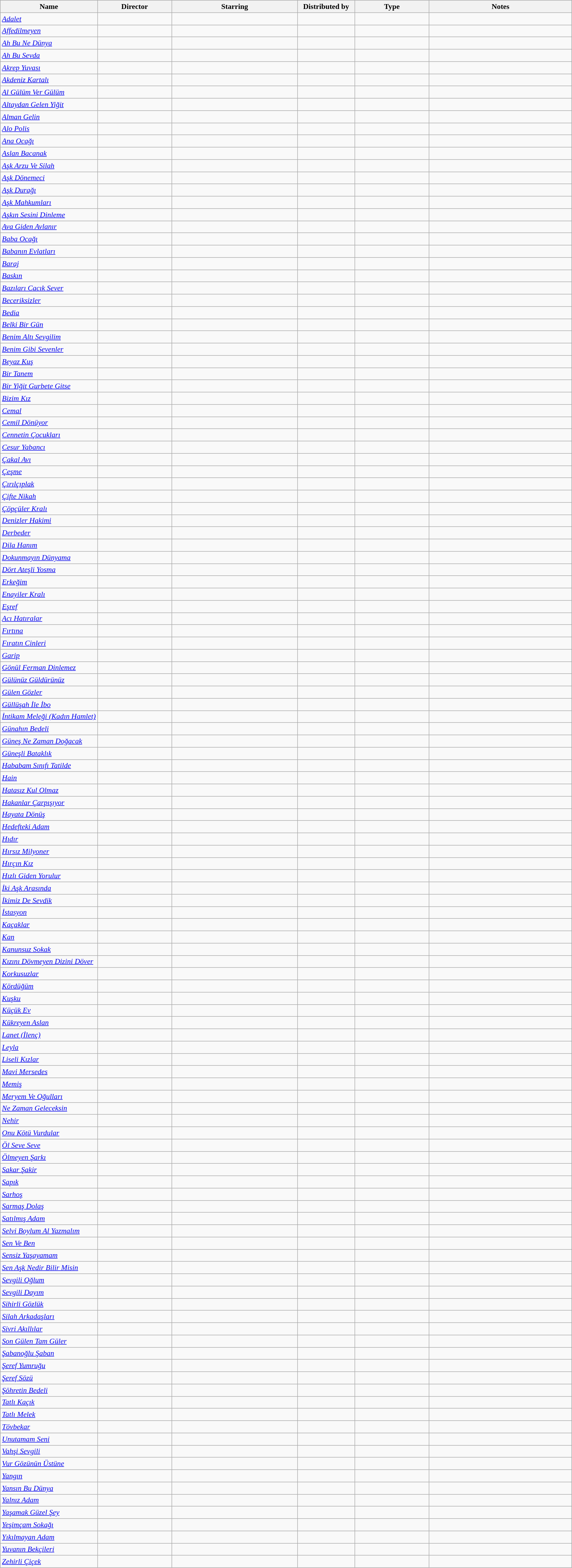<table class="wikitable" style="font-size:90%">
<tr>
<th width=17%>Name</th>
<th width=13%>Director</th>
<th width=22%>Starring</th>
<th width=10%>Distributed by</th>
<th width=13%>Type</th>
<th width=25%>Notes</th>
</tr>
<tr>
<td><em><a href='#'>Adalet</a></em></td>
<td></td>
<td></td>
<td></td>
<td></td>
<td></td>
</tr>
<tr>
<td><em><a href='#'>Affedilmeyen</a></em></td>
<td></td>
<td></td>
<td></td>
<td></td>
<td></td>
</tr>
<tr>
<td><em><a href='#'>Ah Bu Ne Dünya</a></em></td>
<td></td>
<td></td>
<td></td>
<td></td>
<td></td>
</tr>
<tr>
<td><em><a href='#'>Ah Bu Sevda</a></em></td>
<td></td>
<td></td>
<td></td>
<td></td>
<td></td>
</tr>
<tr>
<td><em><a href='#'>Akrep Yuvası</a></em></td>
<td></td>
<td></td>
<td></td>
<td></td>
<td></td>
</tr>
<tr>
<td><em><a href='#'>Akdeniz Kartalı</a></em></td>
<td></td>
<td></td>
<td></td>
<td></td>
<td></td>
</tr>
<tr>
<td><em><a href='#'>Al Gülüm Ver Gülüm</a></em></td>
<td></td>
<td></td>
<td></td>
<td></td>
<td></td>
</tr>
<tr>
<td><em><a href='#'>Altaydan Gelen Yiğit</a></em></td>
<td></td>
<td></td>
<td></td>
<td></td>
<td></td>
</tr>
<tr>
<td><em><a href='#'>Alman Gelin</a></em></td>
<td></td>
<td></td>
<td></td>
<td></td>
<td></td>
</tr>
<tr>
<td><em><a href='#'>Alo Polis</a></em></td>
<td></td>
<td></td>
<td></td>
<td></td>
<td></td>
</tr>
<tr>
<td><em><a href='#'>Ana Ocağı</a></em></td>
<td></td>
<td></td>
<td></td>
<td></td>
<td></td>
</tr>
<tr>
<td><em><a href='#'>Aslan Bacanak</a></em></td>
<td></td>
<td></td>
<td></td>
<td></td>
<td></td>
</tr>
<tr>
<td><em><a href='#'>Aşk Arzu Ve Silah</a></em></td>
<td></td>
<td></td>
<td></td>
<td></td>
<td></td>
</tr>
<tr>
<td><em><a href='#'>Aşk Dönemeci</a></em></td>
<td></td>
<td></td>
<td></td>
<td></td>
<td></td>
</tr>
<tr>
<td><em><a href='#'>Aşk Durağı</a></em></td>
<td></td>
<td></td>
<td></td>
<td></td>
<td></td>
</tr>
<tr>
<td><em><a href='#'>Aşk Mahkumları</a></em></td>
<td></td>
<td></td>
<td></td>
<td></td>
<td></td>
</tr>
<tr>
<td><em><a href='#'>Aşkın Sesini Dinleme</a></em></td>
<td></td>
<td></td>
<td></td>
<td></td>
<td></td>
</tr>
<tr>
<td><em><a href='#'>Ava Giden Avlanır</a></em></td>
<td></td>
<td></td>
<td></td>
<td></td>
<td></td>
</tr>
<tr>
<td><em><a href='#'>Baba Ocağı</a></em></td>
<td></td>
<td></td>
<td></td>
<td></td>
<td></td>
</tr>
<tr>
<td><em><a href='#'>Babanın Evlatları</a></em></td>
<td></td>
<td></td>
<td></td>
<td></td>
<td></td>
</tr>
<tr>
<td><em><a href='#'>Baraj</a></em></td>
<td></td>
<td></td>
<td></td>
<td></td>
<td></td>
</tr>
<tr>
<td><em><a href='#'>Baskın</a></em></td>
<td></td>
<td></td>
<td></td>
<td></td>
<td></td>
</tr>
<tr>
<td><em><a href='#'>Bazıları Cacık Sever</a></em></td>
<td></td>
<td></td>
<td></td>
<td></td>
<td></td>
</tr>
<tr>
<td><em><a href='#'>Beceriksizler</a></em></td>
<td></td>
<td></td>
<td></td>
<td></td>
<td></td>
</tr>
<tr>
<td><em><a href='#'>Bedia</a></em></td>
<td></td>
<td></td>
<td></td>
<td></td>
<td></td>
</tr>
<tr>
<td><em><a href='#'>Belki Bir Gün</a></em></td>
<td></td>
<td></td>
<td></td>
<td></td>
<td></td>
</tr>
<tr>
<td><em><a href='#'>Benim Altı Sevgilim</a></em></td>
<td></td>
<td></td>
<td></td>
<td></td>
<td></td>
</tr>
<tr>
<td><em><a href='#'>Benim Gibi Sevenler</a></em></td>
<td></td>
<td></td>
<td></td>
<td></td>
<td></td>
</tr>
<tr>
<td><em><a href='#'>Beyaz Kuş</a></em></td>
<td></td>
<td></td>
<td></td>
<td></td>
<td></td>
</tr>
<tr>
<td><em><a href='#'>Bir Tanem</a></em></td>
<td></td>
<td></td>
<td></td>
<td></td>
<td></td>
</tr>
<tr>
<td><em><a href='#'>Bir Yiğit Gurbete Gitse</a></em></td>
<td></td>
<td></td>
<td></td>
<td></td>
<td></td>
</tr>
<tr>
<td><em><a href='#'>Bizim Kız</a></em></td>
<td></td>
<td></td>
<td></td>
<td></td>
<td></td>
</tr>
<tr>
<td><em><a href='#'>Cemal</a></em></td>
<td></td>
<td></td>
<td></td>
<td></td>
<td></td>
</tr>
<tr>
<td><em><a href='#'>Cemil Dönüyor</a></em></td>
<td></td>
<td></td>
<td></td>
<td></td>
<td></td>
</tr>
<tr>
<td><em><a href='#'>Cennetin Çocukları</a></em></td>
<td></td>
<td></td>
<td></td>
<td></td>
<td></td>
</tr>
<tr>
<td><em><a href='#'>Cesur Yabancı</a></em></td>
<td></td>
<td></td>
<td></td>
<td></td>
<td></td>
</tr>
<tr>
<td><em><a href='#'>Çakal Avı</a></em></td>
<td></td>
<td></td>
<td></td>
<td></td>
<td></td>
</tr>
<tr>
<td><em><a href='#'>Çeşme</a></em></td>
<td></td>
<td></td>
<td></td>
<td></td>
<td></td>
</tr>
<tr>
<td><em><a href='#'>Çırılçıplak</a></em></td>
<td></td>
<td></td>
<td></td>
<td></td>
<td></td>
</tr>
<tr>
<td><em><a href='#'>Çifte Nikah</a></em></td>
<td></td>
<td></td>
<td></td>
<td></td>
<td></td>
</tr>
<tr>
<td><em><a href='#'>Çöpçüler Kralı</a></em></td>
<td></td>
<td></td>
<td></td>
<td></td>
<td></td>
</tr>
<tr>
<td><em><a href='#'>Denizler Hakimi</a></em></td>
<td></td>
<td></td>
<td></td>
<td></td>
<td></td>
</tr>
<tr>
<td><em><a href='#'>Derbeder</a></em></td>
<td></td>
<td></td>
<td></td>
<td></td>
<td></td>
</tr>
<tr>
<td><em><a href='#'>Dila Hanım</a></em></td>
<td></td>
<td></td>
<td></td>
<td></td>
<td></td>
</tr>
<tr>
<td><em><a href='#'>Dokunmayın Dünyama</a></em></td>
<td></td>
<td></td>
<td></td>
<td></td>
<td></td>
</tr>
<tr>
<td><em><a href='#'>Dört Ateşli Yosma</a></em></td>
<td></td>
<td></td>
<td></td>
<td></td>
<td></td>
</tr>
<tr>
<td><em><a href='#'>Erkeğim</a></em></td>
<td></td>
<td></td>
<td></td>
<td></td>
<td></td>
</tr>
<tr>
<td><em><a href='#'>Enayiler Kralı</a></em></td>
<td></td>
<td></td>
<td></td>
<td></td>
<td></td>
</tr>
<tr>
<td><em><a href='#'>Eşref</a></em></td>
<td></td>
<td></td>
<td></td>
<td></td>
<td></td>
</tr>
<tr>
<td><em><a href='#'>Acı Hatıralar</a></em></td>
<td></td>
<td></td>
<td></td>
<td></td>
<td></td>
</tr>
<tr>
<td><em><a href='#'>Fırtına</a></em></td>
<td></td>
<td></td>
<td></td>
<td></td>
<td></td>
</tr>
<tr>
<td><em><a href='#'>Fıratın Cinleri</a></em></td>
<td></td>
<td></td>
<td></td>
<td></td>
<td></td>
</tr>
<tr>
<td><em><a href='#'>Garip</a></em></td>
<td></td>
<td></td>
<td></td>
<td></td>
<td></td>
</tr>
<tr>
<td><em><a href='#'>Gönül Ferman Dinlemez</a></em></td>
<td></td>
<td></td>
<td></td>
<td></td>
<td></td>
</tr>
<tr>
<td><em><a href='#'>Gülünüz Güldürünüz</a></em></td>
<td></td>
<td></td>
<td></td>
<td></td>
<td></td>
</tr>
<tr>
<td><em><a href='#'>Gülen Gözler</a></em></td>
<td></td>
<td></td>
<td></td>
<td></td>
<td></td>
</tr>
<tr>
<td><em><a href='#'>Güllüşah İle İbo</a></em></td>
<td></td>
<td></td>
<td></td>
<td></td>
<td></td>
</tr>
<tr>
<td><em><a href='#'>İntikam Meleği (Kadın Hamlet)</a></em></td>
<td></td>
<td></td>
<td></td>
<td></td>
<td></td>
</tr>
<tr>
<td><em><a href='#'>Günahın Bedeli</a></em></td>
<td></td>
<td></td>
<td></td>
<td></td>
<td></td>
</tr>
<tr>
<td><em><a href='#'>Güneş Ne Zaman Doğacak</a></em></td>
<td></td>
<td></td>
<td></td>
<td></td>
<td></td>
</tr>
<tr>
<td><em><a href='#'>Güneşli Bataklık</a></em></td>
<td></td>
<td></td>
<td></td>
<td></td>
<td></td>
</tr>
<tr>
<td><em><a href='#'>Hababam Sınıfı Tatilde</a></em></td>
<td></td>
<td></td>
<td></td>
<td></td>
<td></td>
</tr>
<tr>
<td><em><a href='#'>Hain</a></em></td>
<td></td>
<td></td>
<td></td>
<td></td>
<td></td>
</tr>
<tr>
<td><em><a href='#'>Hatasız Kul Olmaz</a></em></td>
<td></td>
<td></td>
<td></td>
<td></td>
<td></td>
</tr>
<tr>
<td><em><a href='#'>Hakanlar Çarpışıyor</a></em></td>
<td></td>
<td></td>
<td></td>
<td></td>
<td></td>
</tr>
<tr>
<td><em><a href='#'>Hayata Dönüş</a></em></td>
<td></td>
<td></td>
<td></td>
<td></td>
<td></td>
</tr>
<tr>
<td><em><a href='#'>Hedefteki Adam</a></em></td>
<td></td>
<td></td>
<td></td>
<td></td>
<td></td>
</tr>
<tr>
<td><em><a href='#'>Hıdır</a></em></td>
<td></td>
<td></td>
<td></td>
<td></td>
<td></td>
</tr>
<tr>
<td><em><a href='#'>Hırsız Milyoner</a></em></td>
<td></td>
<td></td>
<td></td>
<td></td>
<td></td>
</tr>
<tr>
<td><em><a href='#'>Hırçın Kız</a></em></td>
<td></td>
<td></td>
<td></td>
<td></td>
<td></td>
</tr>
<tr>
<td><em><a href='#'>Hızlı Giden Yorulur</a></em></td>
<td></td>
<td></td>
<td></td>
<td></td>
<td></td>
</tr>
<tr>
<td><em><a href='#'>İki Aşk Arasında</a></em></td>
<td></td>
<td></td>
<td></td>
<td></td>
<td></td>
</tr>
<tr>
<td><em><a href='#'>İkimiz De Sevdik</a></em></td>
<td></td>
<td></td>
<td></td>
<td></td>
<td></td>
</tr>
<tr>
<td><em><a href='#'>İstasyon</a></em></td>
<td></td>
<td></td>
<td></td>
<td></td>
<td></td>
</tr>
<tr>
<td><em><a href='#'>Kaçaklar</a></em></td>
<td></td>
<td></td>
<td></td>
<td></td>
<td></td>
</tr>
<tr>
<td><em><a href='#'>Kan</a></em></td>
<td></td>
<td></td>
<td></td>
<td></td>
<td></td>
</tr>
<tr>
<td><em><a href='#'>Kanunsuz Sokak</a></em></td>
<td></td>
<td></td>
<td></td>
<td></td>
<td></td>
</tr>
<tr>
<td><em><a href='#'>Kızını Dövmeyen Dizini Döver</a></em></td>
<td></td>
<td></td>
<td></td>
<td></td>
<td></td>
</tr>
<tr>
<td><em><a href='#'>Korkusuzlar</a></em></td>
<td></td>
<td></td>
<td></td>
<td></td>
<td></td>
</tr>
<tr>
<td><em><a href='#'>Kördüğüm</a></em></td>
<td></td>
<td></td>
<td></td>
<td></td>
<td></td>
</tr>
<tr>
<td><em><a href='#'>Kuşku</a></em></td>
<td></td>
<td></td>
<td></td>
<td></td>
<td></td>
</tr>
<tr>
<td><em><a href='#'>Küçük Ev</a></em></td>
<td></td>
<td></td>
<td></td>
<td></td>
<td></td>
</tr>
<tr>
<td><em><a href='#'>Kükreyen Aslan</a></em></td>
<td></td>
<td></td>
<td></td>
<td></td>
<td></td>
</tr>
<tr>
<td><em><a href='#'>Lanet (İlenç)</a></em></td>
<td></td>
<td></td>
<td></td>
<td></td>
<td></td>
</tr>
<tr>
<td><em><a href='#'>Leyla</a></em></td>
<td></td>
<td></td>
<td></td>
<td></td>
<td></td>
</tr>
<tr>
<td><em><a href='#'>Liseli Kızlar</a></em></td>
<td></td>
<td></td>
<td></td>
<td></td>
<td></td>
</tr>
<tr>
<td><em><a href='#'>Mavi Mersedes</a></em></td>
<td></td>
<td></td>
<td></td>
<td></td>
<td></td>
</tr>
<tr>
<td><em><a href='#'>Memiş</a></em></td>
<td></td>
<td></td>
<td></td>
<td></td>
<td></td>
</tr>
<tr>
<td><em><a href='#'>Meryem Ve Oğulları</a></em></td>
<td></td>
<td></td>
<td></td>
<td></td>
<td></td>
</tr>
<tr>
<td><em><a href='#'>Ne Zaman Geleceksin</a></em></td>
<td></td>
<td></td>
<td></td>
<td></td>
<td></td>
</tr>
<tr>
<td><em><a href='#'>Nehir</a></em></td>
<td></td>
<td></td>
<td></td>
<td></td>
<td></td>
</tr>
<tr>
<td><em><a href='#'>Onu Kötü Vurdular</a></em></td>
<td></td>
<td></td>
<td></td>
<td></td>
<td></td>
</tr>
<tr>
<td><em><a href='#'>Öl Seve Seve</a></em></td>
<td></td>
<td></td>
<td></td>
<td></td>
<td></td>
</tr>
<tr>
<td><em><a href='#'>Ölmeyen Şarkı</a></em></td>
<td></td>
<td></td>
<td></td>
<td></td>
<td></td>
</tr>
<tr>
<td><em><a href='#'>Sakar Şakir</a></em></td>
<td></td>
<td></td>
<td></td>
<td></td>
<td></td>
</tr>
<tr>
<td><em><a href='#'>Sapık</a></em></td>
<td></td>
<td></td>
<td></td>
<td></td>
<td></td>
</tr>
<tr>
<td><em><a href='#'>Sarhoş</a></em></td>
<td></td>
<td></td>
<td></td>
<td></td>
<td></td>
</tr>
<tr>
<td><em><a href='#'>Sarmaş Dolaş</a></em></td>
<td></td>
<td></td>
<td></td>
<td></td>
<td></td>
</tr>
<tr>
<td><em><a href='#'>Satılmış Adam</a></em></td>
<td></td>
<td></td>
<td></td>
<td></td>
<td></td>
</tr>
<tr>
<td><em><a href='#'>Selvi Boylum Al Yazmalım</a></em></td>
<td></td>
<td></td>
<td></td>
<td></td>
<td></td>
</tr>
<tr>
<td><em><a href='#'>Sen Ve Ben</a></em></td>
<td></td>
<td></td>
<td></td>
<td></td>
<td></td>
</tr>
<tr>
<td><em><a href='#'>Sensiz Yaşayamam</a></em></td>
<td></td>
<td></td>
<td></td>
<td></td>
<td></td>
</tr>
<tr>
<td><em><a href='#'>Sen Aşk Nedir Bilir Misin</a></em></td>
<td></td>
<td></td>
<td></td>
<td></td>
<td></td>
</tr>
<tr>
<td><em><a href='#'>Sevgili Oğlum</a></em></td>
<td></td>
<td></td>
<td></td>
<td></td>
<td></td>
</tr>
<tr>
<td><em><a href='#'>Sevgili Dayım</a></em></td>
<td></td>
<td></td>
<td></td>
<td></td>
<td></td>
</tr>
<tr>
<td><em><a href='#'>Sihirli Gözlük</a></em></td>
<td></td>
<td></td>
<td></td>
<td></td>
<td></td>
</tr>
<tr>
<td><em><a href='#'>Silah Arkadaşları</a></em></td>
<td></td>
<td></td>
<td></td>
<td></td>
<td></td>
</tr>
<tr>
<td><em><a href='#'>Sivri Akıllılar</a></em></td>
<td></td>
<td></td>
<td></td>
<td></td>
<td></td>
</tr>
<tr>
<td><em><a href='#'>Son Gülen Tam Güler</a></em></td>
<td></td>
<td></td>
<td></td>
<td></td>
<td></td>
</tr>
<tr>
<td><em><a href='#'>Şabanoğlu Şaban</a></em></td>
<td></td>
<td></td>
<td></td>
<td></td>
<td></td>
</tr>
<tr>
<td><em><a href='#'>Şeref Yumruğu</a></em></td>
<td></td>
<td></td>
<td></td>
<td></td>
<td></td>
</tr>
<tr>
<td><em><a href='#'>Şeref Sözü</a></em></td>
<td></td>
<td></td>
<td></td>
<td></td>
<td></td>
</tr>
<tr>
<td><em><a href='#'>Şöhretin Bedeli</a></em></td>
<td></td>
<td></td>
<td></td>
<td></td>
<td></td>
</tr>
<tr>
<td><em><a href='#'>Tatlı Kaçık</a></em></td>
<td></td>
<td></td>
<td></td>
<td></td>
<td></td>
</tr>
<tr>
<td><em><a href='#'>Tatlı Melek</a></em></td>
<td></td>
<td></td>
<td></td>
<td></td>
<td></td>
</tr>
<tr>
<td><em><a href='#'>Tövbekar</a></em></td>
<td></td>
<td></td>
<td></td>
<td></td>
<td></td>
</tr>
<tr>
<td><em><a href='#'>Unutamam Seni</a></em></td>
<td></td>
<td></td>
<td></td>
<td></td>
<td></td>
</tr>
<tr>
<td><em><a href='#'>Vahşi Sevgili</a></em></td>
<td></td>
<td></td>
<td></td>
<td></td>
<td></td>
</tr>
<tr>
<td><em><a href='#'>Vur Gözünün Üstüne</a></em></td>
<td></td>
<td></td>
<td></td>
<td></td>
<td></td>
</tr>
<tr>
<td><em><a href='#'>Yangın</a></em></td>
<td></td>
<td></td>
<td></td>
<td></td>
<td></td>
</tr>
<tr>
<td><em><a href='#'>Yansın Bu Dünya</a></em></td>
<td></td>
<td></td>
<td></td>
<td></td>
<td></td>
</tr>
<tr>
<td><em><a href='#'>Yalnız Adam</a></em></td>
<td></td>
<td></td>
<td></td>
<td></td>
<td></td>
</tr>
<tr>
<td><em><a href='#'>Yaşamak Güzel Şey</a></em></td>
<td></td>
<td></td>
<td></td>
<td></td>
<td></td>
</tr>
<tr>
<td><em><a href='#'>Yeşimçam Sokağı</a></em></td>
<td></td>
<td></td>
<td></td>
<td></td>
<td></td>
</tr>
<tr>
<td><em><a href='#'>Yıkılmayan Adam</a></em></td>
<td></td>
<td></td>
<td></td>
<td></td>
<td></td>
</tr>
<tr>
<td><em><a href='#'>Yuvanın Bekçileri</a></em></td>
<td></td>
<td></td>
<td></td>
<td></td>
<td></td>
</tr>
<tr>
<td><em><a href='#'>Zehirli Çiçek</a></em></td>
<td></td>
<td></td>
<td></td>
<td></td>
<td></td>
</tr>
</table>
